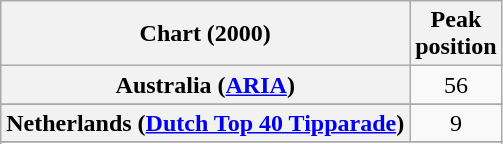<table class="wikitable sortable plainrowheaders">
<tr>
<th scope="col">Chart (2000)</th>
<th scope="col">Peak<br>position</th>
</tr>
<tr>
<th scope="row">Australia (<a href='#'>ARIA</a>)</th>
<td align="center">56</td>
</tr>
<tr>
</tr>
<tr>
</tr>
<tr>
</tr>
<tr>
</tr>
<tr>
<th scope="row">Netherlands (<a href='#'>Dutch Top 40 Tipparade</a>)</th>
<td align="center">9</td>
</tr>
<tr>
</tr>
<tr>
</tr>
<tr>
</tr>
<tr>
</tr>
<tr>
</tr>
<tr>
</tr>
<tr>
</tr>
<tr>
</tr>
<tr>
</tr>
</table>
